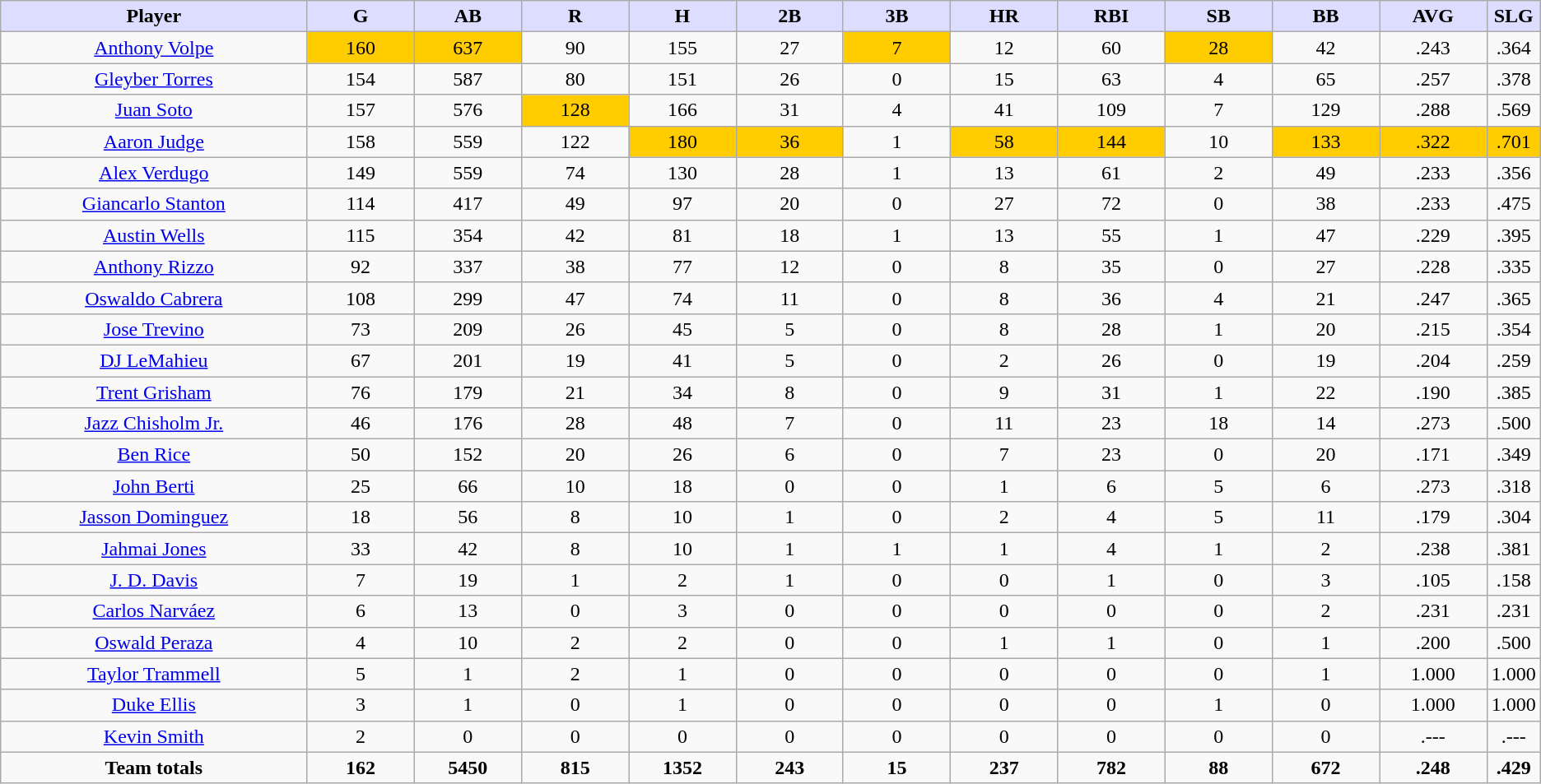<table class="wikitable" style="text-align:center;">
<tr>
<th style="background:#ddf; width:20%;"><strong>Player</strong></th>
<th style="background:#ddf; width:7%;"><strong>G</strong></th>
<th style="background:#ddf; width:7%;"><strong>AB</strong></th>
<th style="background:#ddf; width:7%;"><strong>R</strong></th>
<th style="background:#ddf; width:7%;"><strong>H</strong></th>
<th style="background:#ddf; width:7%;"><strong>2B</strong></th>
<th style="background:#ddf; width:7%;"><strong>3B</strong></th>
<th style="background:#ddf; width:7%;"><strong>HR</strong></th>
<th style="background:#ddf; width:7%;"><strong>RBI</strong></th>
<th style="background:#ddf; width:7%;"><strong>SB</strong></th>
<th style="background:#ddf; width:7%;"><strong>BB</strong></th>
<th style="background:#ddf; width:7%;"><strong>AVG</strong></th>
<th style="background:#ddf; width:7%;"><strong>SLG</strong></th>
</tr>
<tr>
<td><a href='#'>Anthony Volpe</a></td>
<td bgcolor=#ffcc00>160</td>
<td bgcolor=#ffcc00>637</td>
<td>90</td>
<td>155</td>
<td>27</td>
<td bgcolor=#ffcc00>7</td>
<td>12</td>
<td>60</td>
<td bgcolor=#ffcc00>28</td>
<td>42</td>
<td>.243</td>
<td>.364</td>
</tr>
<tr>
<td><a href='#'>Gleyber Torres</a></td>
<td>154</td>
<td>587</td>
<td>80</td>
<td>151</td>
<td>26</td>
<td>0</td>
<td>15</td>
<td>63</td>
<td>4</td>
<td>65</td>
<td>.257</td>
<td>.378</td>
</tr>
<tr>
<td><a href='#'>Juan Soto</a></td>
<td>157</td>
<td>576</td>
<td bgcolor=#ffcc00>128</td>
<td>166</td>
<td>31</td>
<td>4</td>
<td>41</td>
<td>109</td>
<td>7</td>
<td>129</td>
<td>.288</td>
<td>.569</td>
</tr>
<tr>
<td><a href='#'>Aaron Judge</a></td>
<td>158</td>
<td>559</td>
<td>122</td>
<td bgcolor=#ffcc00>180</td>
<td bgcolor=#ffcc00>36</td>
<td>1</td>
<td bgcolor=#ffcc00>58</td>
<td bgcolor=#ffcc00>144</td>
<td>10</td>
<td bgcolor=#ffcc00>133</td>
<td bgcolor=#ffcc00>.322</td>
<td bgcolor=#ffcc00>.701</td>
</tr>
<tr>
<td><a href='#'>Alex Verdugo</a></td>
<td>149</td>
<td>559</td>
<td>74</td>
<td>130</td>
<td>28</td>
<td>1</td>
<td>13</td>
<td>61</td>
<td>2</td>
<td>49</td>
<td>.233</td>
<td>.356</td>
</tr>
<tr>
<td><a href='#'>Giancarlo Stanton</a></td>
<td>114</td>
<td>417</td>
<td>49</td>
<td>97</td>
<td>20</td>
<td>0</td>
<td>27</td>
<td>72</td>
<td>0</td>
<td>38</td>
<td>.233</td>
<td>.475</td>
</tr>
<tr>
<td><a href='#'>Austin Wells</a></td>
<td>115</td>
<td>354</td>
<td>42</td>
<td>81</td>
<td>18</td>
<td>1</td>
<td>13</td>
<td>55</td>
<td>1</td>
<td>47</td>
<td>.229</td>
<td>.395</td>
</tr>
<tr>
<td><a href='#'>Anthony Rizzo</a></td>
<td>92</td>
<td>337</td>
<td>38</td>
<td>77</td>
<td>12</td>
<td>0</td>
<td>8</td>
<td>35</td>
<td>0</td>
<td>27</td>
<td>.228</td>
<td>.335</td>
</tr>
<tr>
<td><a href='#'>Oswaldo Cabrera</a></td>
<td>108</td>
<td>299</td>
<td>47</td>
<td>74</td>
<td>11</td>
<td>0</td>
<td>8</td>
<td>36</td>
<td>4</td>
<td>21</td>
<td>.247</td>
<td>.365</td>
</tr>
<tr>
<td><a href='#'>Jose Trevino</a></td>
<td>73</td>
<td>209</td>
<td>26</td>
<td>45</td>
<td>5</td>
<td>0</td>
<td>8</td>
<td>28</td>
<td>1</td>
<td>20</td>
<td>.215</td>
<td>.354</td>
</tr>
<tr>
<td><a href='#'>DJ LeMahieu</a></td>
<td>67</td>
<td>201</td>
<td>19</td>
<td>41</td>
<td>5</td>
<td>0</td>
<td>2</td>
<td>26</td>
<td>0</td>
<td>19</td>
<td>.204</td>
<td>.259</td>
</tr>
<tr>
<td><a href='#'>Trent Grisham</a></td>
<td>76</td>
<td>179</td>
<td>21</td>
<td>34</td>
<td>8</td>
<td>0</td>
<td>9</td>
<td>31</td>
<td>1</td>
<td>22</td>
<td>.190</td>
<td>.385</td>
</tr>
<tr>
<td><a href='#'>Jazz Chisholm Jr.</a></td>
<td>46</td>
<td>176</td>
<td>28</td>
<td>48</td>
<td>7</td>
<td>0</td>
<td>11</td>
<td>23</td>
<td>18</td>
<td>14</td>
<td>.273</td>
<td>.500</td>
</tr>
<tr>
<td><a href='#'>Ben Rice</a></td>
<td>50</td>
<td>152</td>
<td>20</td>
<td>26</td>
<td>6</td>
<td>0</td>
<td>7</td>
<td>23</td>
<td>0</td>
<td>20</td>
<td>.171</td>
<td>.349</td>
</tr>
<tr>
<td><a href='#'>John Berti</a></td>
<td>25</td>
<td>66</td>
<td>10</td>
<td>18</td>
<td>0</td>
<td>0</td>
<td>1</td>
<td>6</td>
<td>5</td>
<td>6</td>
<td>.273</td>
<td>.318</td>
</tr>
<tr>
<td><a href='#'>Jasson Dominguez</a></td>
<td>18</td>
<td>56</td>
<td>8</td>
<td>10</td>
<td>1</td>
<td>0</td>
<td>2</td>
<td>4</td>
<td>5</td>
<td>11</td>
<td>.179</td>
<td>.304</td>
</tr>
<tr>
<td><a href='#'>Jahmai Jones</a></td>
<td>33</td>
<td>42</td>
<td>8</td>
<td>10</td>
<td>1</td>
<td>1</td>
<td>1</td>
<td>4</td>
<td>1</td>
<td>2</td>
<td>.238</td>
<td>.381</td>
</tr>
<tr>
<td><a href='#'>J. D. Davis</a></td>
<td>7</td>
<td>19</td>
<td>1</td>
<td>2</td>
<td>1</td>
<td>0</td>
<td>0</td>
<td>1</td>
<td>0</td>
<td>3</td>
<td>.105</td>
<td>.158</td>
</tr>
<tr>
<td><a href='#'>Carlos Narváez</a></td>
<td>6</td>
<td>13</td>
<td>0</td>
<td>3</td>
<td>0</td>
<td>0</td>
<td>0</td>
<td>0</td>
<td>0</td>
<td>2</td>
<td>.231</td>
<td>.231</td>
</tr>
<tr>
<td><a href='#'>Oswald Peraza</a></td>
<td>4</td>
<td>10</td>
<td>2</td>
<td>2</td>
<td>0</td>
<td>0</td>
<td>1</td>
<td>1</td>
<td>0</td>
<td>1</td>
<td>.200</td>
<td>.500</td>
</tr>
<tr>
<td><a href='#'>Taylor Trammell</a></td>
<td>5</td>
<td>1</td>
<td>2</td>
<td>1</td>
<td>0</td>
<td>0</td>
<td>0</td>
<td>0</td>
<td>0</td>
<td>1</td>
<td>1.000</td>
<td>1.000</td>
</tr>
<tr>
<td><a href='#'>Duke Ellis</a></td>
<td>3</td>
<td>1</td>
<td>0</td>
<td>1</td>
<td>0</td>
<td>0</td>
<td>0</td>
<td>0</td>
<td>1</td>
<td>0</td>
<td>1.000</td>
<td>1.000</td>
</tr>
<tr>
<td><a href='#'>Kevin Smith</a></td>
<td>2</td>
<td>0</td>
<td>0</td>
<td>0</td>
<td>0</td>
<td>0</td>
<td>0</td>
<td>0</td>
<td>0</td>
<td>0</td>
<td>.---</td>
<td>.---</td>
</tr>
<tr>
<td><strong>Team totals</strong></td>
<td><strong>162</strong></td>
<td><strong>5450</strong></td>
<td><strong>815</strong></td>
<td><strong>1352</strong></td>
<td><strong>243</strong></td>
<td><strong>15</strong></td>
<td><strong>237</strong></td>
<td><strong>782</strong></td>
<td><strong>88</strong></td>
<td><strong>672</strong></td>
<td><strong>.248</strong></td>
<td><strong>.429</strong></td>
</tr>
</table>
